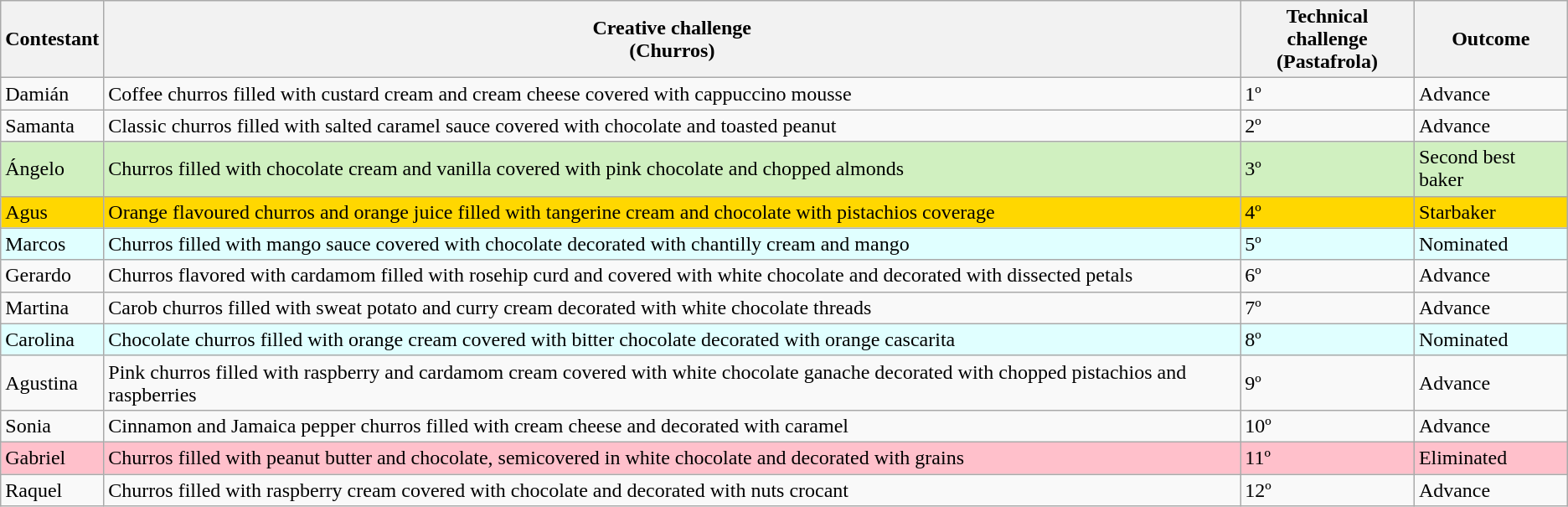<table class="wikitable">
<tr>
<th>Contestant</th>
<th>Creative challenge<br>(Churros)</th>
<th>Technical challenge<br>(Pastafrola)</th>
<th>Outcome</th>
</tr>
<tr>
<td>Damián</td>
<td>Coffee churros filled with custard cream and cream cheese covered with cappuccino mousse</td>
<td>1º</td>
<td>Advance</td>
</tr>
<tr>
<td>Samanta</td>
<td>Classic churros filled with salted caramel sauce covered with chocolate and toasted peanut</td>
<td>2º</td>
<td>Advance</td>
</tr>
<tr style="background:#d0f0c0">
<td>Ángelo</td>
<td>Churros filled with chocolate cream and vanilla covered with pink chocolate and chopped almonds</td>
<td>3º</td>
<td>Second best baker</td>
</tr>
<tr style="background:gold">
<td>Agus</td>
<td>Orange flavoured churros and orange juice filled with tangerine cream and chocolate with pistachios coverage</td>
<td>4º</td>
<td>Starbaker</td>
</tr>
<tr style="background:#e0ffff">
<td>Marcos</td>
<td>Churros filled with mango sauce covered with chocolate decorated with chantilly cream and mango</td>
<td>5º</td>
<td>Nominated</td>
</tr>
<tr>
<td>Gerardo</td>
<td>Churros flavored with cardamom filled with rosehip curd and covered with white chocolate and decorated with dissected petals</td>
<td>6º</td>
<td>Advance</td>
</tr>
<tr>
<td>Martina</td>
<td>Carob churros filled with sweat potato and curry cream decorated with white chocolate threads</td>
<td>7º</td>
<td>Advance</td>
</tr>
<tr style="background:#e0ffff">
<td>Carolina</td>
<td>Chocolate churros filled with orange cream covered with bitter chocolate decorated with orange cascarita</td>
<td>8º</td>
<td>Nominated</td>
</tr>
<tr>
<td>Agustina</td>
<td>Pink churros filled with raspberry and cardamom cream covered with white chocolate ganache decorated with chopped pistachios and raspberries</td>
<td>9º</td>
<td>Advance</td>
</tr>
<tr>
<td>Sonia</td>
<td>Cinnamon and Jamaica pepper churros filled with cream cheese and decorated with caramel</td>
<td>10º</td>
<td>Advance</td>
</tr>
<tr style="background:pink">
<td>Gabriel</td>
<td>Churros filled with peanut butter and chocolate, semicovered in white chocolate and decorated with grains</td>
<td>11º</td>
<td>Eliminated</td>
</tr>
<tr>
<td>Raquel</td>
<td>Churros filled with raspberry cream covered with chocolate and decorated with nuts crocant</td>
<td>12º</td>
<td>Advance</td>
</tr>
</table>
